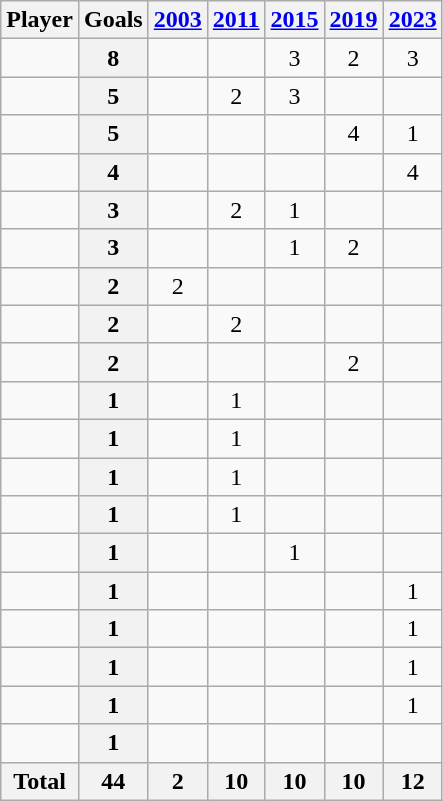<table class="wikitable sortable" style="text-align:center;">
<tr>
<th>Player</th>
<th>Goals</th>
<th><a href='#'>2003</a></th>
<th><a href='#'>2011</a></th>
<th><a href='#'>2015</a></th>
<th><a href='#'>2019</a></th>
<th><a href='#'>2023</a></th>
</tr>
<tr>
<td align="left"></td>
<th>8</th>
<td></td>
<td></td>
<td>3</td>
<td>2</td>
<td>3</td>
</tr>
<tr>
<td align="left"></td>
<th>5</th>
<td></td>
<td>2</td>
<td>3</td>
<td></td>
<td></td>
</tr>
<tr>
<td align="left"></td>
<th>5</th>
<td></td>
<td></td>
<td></td>
<td>4</td>
<td>1</td>
</tr>
<tr>
<td align="left"></td>
<th>4</th>
<td></td>
<td></td>
<td></td>
<td></td>
<td>4</td>
</tr>
<tr>
<td align="left"></td>
<th>3</th>
<td></td>
<td>2</td>
<td>1</td>
<td></td>
<td></td>
</tr>
<tr>
<td align="left"></td>
<th>3</th>
<td></td>
<td></td>
<td>1</td>
<td>2</td>
<td></td>
</tr>
<tr>
<td align="left"></td>
<th>2</th>
<td>2</td>
<td></td>
<td></td>
<td></td>
<td></td>
</tr>
<tr>
<td align="left"></td>
<th>2</th>
<td></td>
<td>2</td>
<td></td>
<td></td>
<td></td>
</tr>
<tr>
<td align="left"></td>
<th>2</th>
<td></td>
<td></td>
<td></td>
<td>2</td>
<td></td>
</tr>
<tr>
<td align="left"></td>
<th>1</th>
<td></td>
<td>1</td>
<td></td>
<td></td>
<td></td>
</tr>
<tr>
<td align="left"></td>
<th>1</th>
<td></td>
<td>1</td>
<td></td>
<td></td>
<td></td>
</tr>
<tr>
<td align="left"></td>
<th>1</th>
<td></td>
<td>1</td>
<td></td>
<td></td>
<td></td>
</tr>
<tr>
<td align="left"></td>
<th>1</th>
<td></td>
<td>1</td>
<td></td>
<td></td>
<td></td>
</tr>
<tr>
<td align="left"></td>
<th>1</th>
<td></td>
<td></td>
<td>1</td>
<td></td>
<td></td>
</tr>
<tr>
<td align="left"></td>
<th>1</th>
<td></td>
<td></td>
<td></td>
<td></td>
<td>1</td>
</tr>
<tr>
<td align="left"></td>
<th>1</th>
<td></td>
<td></td>
<td></td>
<td></td>
<td>1</td>
</tr>
<tr>
<td align="left"></td>
<th>1</th>
<td></td>
<td></td>
<td></td>
<td></td>
<td>1</td>
</tr>
<tr>
<td align="left"></td>
<th>1</th>
<td></td>
<td></td>
<td></td>
<td></td>
<td>1</td>
</tr>
<tr>
<td align="left"></td>
<th>1</th>
<td></td>
<td></td>
<td></td>
<td></td>
<td></td>
</tr>
<tr class="sortbottom">
<th>Total</th>
<th>44</th>
<th>2</th>
<th>10</th>
<th>10</th>
<th>10</th>
<th>12</th>
</tr>
</table>
